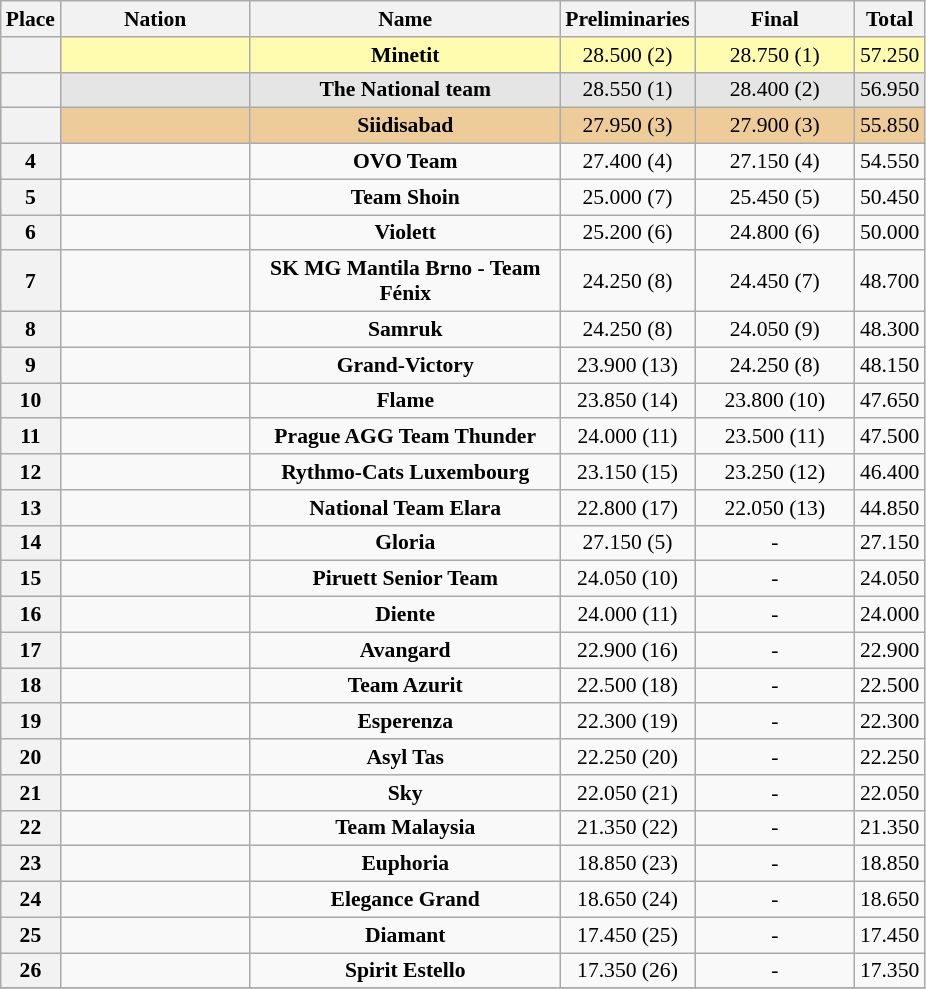<table class="wikitable sortable" style="text-align:center; font-size:90%">
<tr>
<th scope="col" style="width:20px;">Place</th>
<th ! scope="col" style="width:120px;">Nation</th>
<th ! scope="col" style="width:200px;">Name</th>
<th ! scope="col" style="width:60px;">Preliminaries</th>
<th ! scope="col" style="width:100px;">Final</th>
<th ! scope=col>Total</th>
</tr>
<tr bgcolor=fffcaf>
<th scope=row></th>
<td align=left></td>
<td><strong>Minetit</strong></td>
<td>28.500 (2)</td>
<td>28.750 (1)</td>
<td>57.250</td>
</tr>
<tr bgcolor=e5e5e5>
<th scope=row></th>
<td align=left></td>
<td><strong>The National team</strong></td>
<td>28.550 (1)</td>
<td>28.400 (2)</td>
<td>56.950</td>
</tr>
<tr bgcolor=eecc99>
<th scope=row></th>
<td align=left></td>
<td><strong>Siidisabad</strong></td>
<td>27.950 (3)</td>
<td>27.900 (3)</td>
<td>55.850</td>
</tr>
<tr>
<th scope=row>4</th>
<td align=left></td>
<td><strong>OVO Team</strong></td>
<td>27.400 (4)</td>
<td>27.150 (4)</td>
<td>54.550</td>
</tr>
<tr>
<th scope=row>5</th>
<td align=left></td>
<td><strong>Team Shoin</strong></td>
<td>25.000 (7)</td>
<td>25.450 (5)</td>
<td>50.450</td>
</tr>
<tr>
<th scope=row>6</th>
<td align=left></td>
<td><strong>Violett</strong></td>
<td>25.200 (6)</td>
<td>24.800 (6)</td>
<td>50.000</td>
</tr>
<tr>
<th scope=row>7</th>
<td align=left></td>
<td><strong>SK MG Mantila Brno - Team Fénix</strong></td>
<td>24.250 (8)</td>
<td>24.450 (7)</td>
<td>48.700</td>
</tr>
<tr>
<th scope=row>8</th>
<td align=left></td>
<td><strong>Samruk</strong></td>
<td>24.250 (8)</td>
<td>24.050 (9)</td>
<td>48.300</td>
</tr>
<tr>
<th scope=row>9</th>
<td align=left></td>
<td><strong>Grand-Victory</strong></td>
<td>23.900 (13)</td>
<td>24.250 (8)</td>
<td>48.150</td>
</tr>
<tr>
<th scope=row>10</th>
<td align=left></td>
<td><strong>Flame</strong></td>
<td>23.850 (14)</td>
<td>23.800 (10)</td>
<td>47.650</td>
</tr>
<tr>
<th scope=row>11</th>
<td align=left></td>
<td><strong>Prague AGG Team Thunder</strong></td>
<td>24.000 (11)</td>
<td>23.500 (11)</td>
<td>47.500</td>
</tr>
<tr>
<th scope=row>12</th>
<td align=left></td>
<td><strong>Rythmo-Cats Luxembourg</strong></td>
<td>23.150 (15)</td>
<td>23.250 (12)</td>
<td>46.400</td>
</tr>
<tr>
<th scope=row>13</th>
<td align=left></td>
<td><strong>National Team Elara</strong></td>
<td>22.800 (17)</td>
<td>22.050 (13)</td>
<td>44.850</td>
</tr>
<tr>
<th scope=row>14</th>
<td align=left></td>
<td><strong>Gloria</strong></td>
<td>27.150 (5)</td>
<td>-</td>
<td>27.150</td>
</tr>
<tr>
<th scope=row>15</th>
<td align=left></td>
<td><strong>Piruett Senior Team</strong></td>
<td>24.050 (10)</td>
<td>-</td>
<td>24.050</td>
</tr>
<tr>
<th scope=row>16</th>
<td align=left></td>
<td><strong>Diente</strong></td>
<td>24.000 (11)</td>
<td>-</td>
<td>24.000</td>
</tr>
<tr>
<th scope=row>17</th>
<td align=left></td>
<td><strong>Avangard</strong></td>
<td>22.900 (16)</td>
<td>-</td>
<td>22.900</td>
</tr>
<tr>
<th scope=row>18</th>
<td align=left></td>
<td><strong>Team Azurit</strong></td>
<td>22.500 (18)</td>
<td>-</td>
<td>22.500</td>
</tr>
<tr>
<th scope=row>19</th>
<td align=left></td>
<td><strong>Esperenza</strong></td>
<td>22.300 (19)</td>
<td>-</td>
<td>22.300</td>
</tr>
<tr>
<th scope=row>20</th>
<td align=left></td>
<td><strong>Asyl Tas</strong></td>
<td>22.250 (20)</td>
<td>-</td>
<td>22.250</td>
</tr>
<tr>
<th scope=row>21</th>
<td align=left></td>
<td><strong>Sky</strong></td>
<td>22.050 (21)</td>
<td>-</td>
<td>22.050</td>
</tr>
<tr>
<th scope=row>22</th>
<td align=left></td>
<td><strong>Team Malaysia</strong></td>
<td>21.350 (22)</td>
<td>-</td>
<td>21.350</td>
</tr>
<tr>
<th scope=row>23</th>
<td align=left></td>
<td><strong>Euphoria</strong></td>
<td>18.850 (23)</td>
<td>-</td>
<td>18.850</td>
</tr>
<tr>
<th scope=row>24</th>
<td align=left></td>
<td><strong>Elegance Grand</strong></td>
<td>18.650 (24)</td>
<td>-</td>
<td>18.650</td>
</tr>
<tr>
<th scope=row>25</th>
<td align=left></td>
<td><strong>Diamant</strong></td>
<td>17.450 (25)</td>
<td>-</td>
<td>17.450</td>
</tr>
<tr>
<th scope=row>26</th>
<td align=left></td>
<td><strong>Spirit Estello</strong></td>
<td>17.350 (26)</td>
<td>-</td>
<td>17.350</td>
</tr>
<tr>
</tr>
</table>
